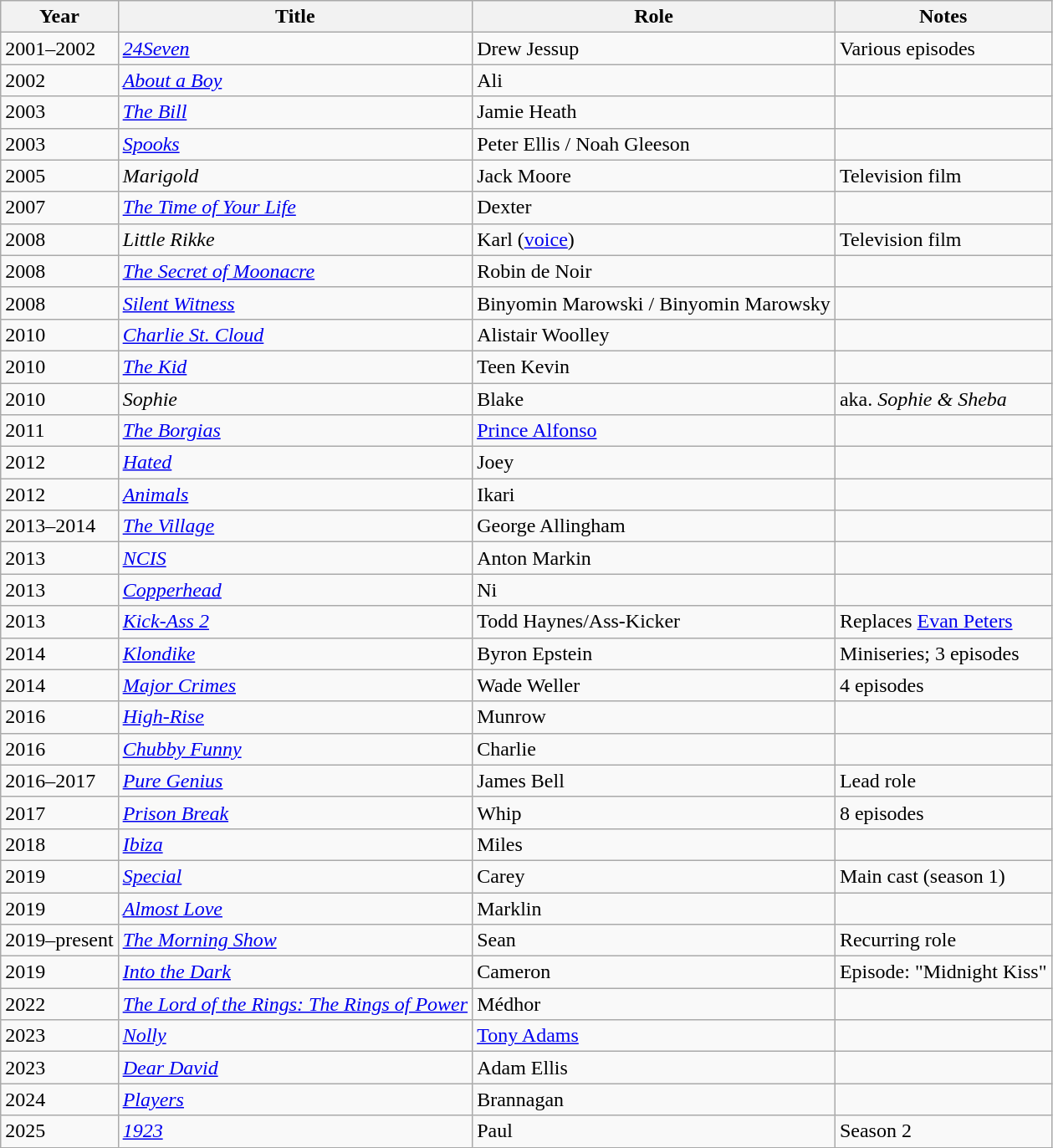<table class="wikitable sortable">
<tr>
<th>Year</th>
<th>Title</th>
<th>Role</th>
<th class="unsortable">Notes</th>
</tr>
<tr>
<td>2001–2002</td>
<td><em><a href='#'>24Seven</a></em></td>
<td>Drew Jessup</td>
<td>Various episodes</td>
</tr>
<tr>
<td>2002</td>
<td><em><a href='#'>About a Boy</a></em></td>
<td>Ali</td>
<td></td>
</tr>
<tr>
<td>2003</td>
<td><em><a href='#'>The Bill</a></em></td>
<td>Jamie Heath</td>
<td></td>
</tr>
<tr>
<td>2003</td>
<td><em><a href='#'>Spooks</a></em></td>
<td>Peter Ellis / Noah Gleeson</td>
<td></td>
</tr>
<tr>
<td>2005</td>
<td><em>Marigold</em></td>
<td>Jack Moore</td>
<td>Television film</td>
</tr>
<tr>
<td>2007</td>
<td><em><a href='#'>The Time of Your Life</a></em></td>
<td>Dexter</td>
<td></td>
</tr>
<tr>
<td>2008</td>
<td><em>Little Rikke</em></td>
<td>Karl (<a href='#'>voice</a>)</td>
<td>Television film</td>
</tr>
<tr>
<td>2008</td>
<td><em><a href='#'>The Secret of Moonacre</a></em></td>
<td>Robin de Noir</td>
<td></td>
</tr>
<tr>
<td>2008</td>
<td><em><a href='#'>Silent Witness</a></em></td>
<td>Binyomin Marowski / Binyomin Marowsky</td>
<td></td>
</tr>
<tr>
<td>2010</td>
<td><em><a href='#'>Charlie St. Cloud</a></em></td>
<td>Alistair Woolley</td>
<td></td>
</tr>
<tr>
<td>2010</td>
<td><em><a href='#'>The Kid</a></em></td>
<td>Teen Kevin</td>
<td></td>
</tr>
<tr>
<td>2010</td>
<td><em>Sophie</em></td>
<td>Blake</td>
<td>aka. <em>Sophie & Sheba</em></td>
</tr>
<tr>
<td>2011</td>
<td><em><a href='#'>The Borgias</a></em></td>
<td><a href='#'>Prince Alfonso</a></td>
<td></td>
</tr>
<tr>
<td>2012</td>
<td><em><a href='#'>Hated</a></em></td>
<td>Joey</td>
<td></td>
</tr>
<tr>
<td>2012</td>
<td><em><a href='#'>Animals</a></em></td>
<td>Ikari</td>
<td></td>
</tr>
<tr>
<td>2013–2014</td>
<td><em><a href='#'>The Village</a></em></td>
<td>George Allingham</td>
<td></td>
</tr>
<tr>
<td>2013</td>
<td><em><a href='#'>NCIS</a></em></td>
<td>Anton Markin</td>
<td></td>
</tr>
<tr>
<td>2013</td>
<td><em><a href='#'>Copperhead</a></em></td>
<td>Ni</td>
<td></td>
</tr>
<tr>
<td>2013</td>
<td><em><a href='#'>Kick-Ass 2</a></em></td>
<td>Todd Haynes/Ass-Kicker</td>
<td>Replaces <a href='#'>Evan Peters</a></td>
</tr>
<tr>
<td>2014</td>
<td><em><a href='#'>Klondike</a></em></td>
<td>Byron Epstein</td>
<td>Miniseries; 3 episodes</td>
</tr>
<tr>
<td>2014</td>
<td><em><a href='#'>Major Crimes</a></em></td>
<td>Wade Weller</td>
<td>4 episodes</td>
</tr>
<tr>
<td>2016</td>
<td><em><a href='#'>High-Rise</a></em></td>
<td>Munrow</td>
<td></td>
</tr>
<tr>
<td>2016</td>
<td><em><a href='#'>Chubby Funny</a></em></td>
<td>Charlie</td>
<td></td>
</tr>
<tr>
<td>2016–2017</td>
<td><em><a href='#'>Pure Genius</a></em></td>
<td>James Bell</td>
<td>Lead role</td>
</tr>
<tr>
<td>2017</td>
<td><em><a href='#'>Prison Break</a></em></td>
<td>Whip</td>
<td>8 episodes</td>
</tr>
<tr>
<td>2018</td>
<td><em><a href='#'>Ibiza</a></em></td>
<td>Miles</td>
<td></td>
</tr>
<tr>
<td>2019</td>
<td><em><a href='#'>Special</a></em></td>
<td>Carey</td>
<td>Main cast (season 1)</td>
</tr>
<tr>
<td>2019</td>
<td><em><a href='#'>Almost Love</a></em></td>
<td>Marklin</td>
<td></td>
</tr>
<tr>
<td>2019–present</td>
<td><em><a href='#'>The Morning Show</a></em></td>
<td>Sean</td>
<td>Recurring role</td>
</tr>
<tr>
<td>2019</td>
<td><em><a href='#'>Into the Dark</a></em></td>
<td>Cameron</td>
<td>Episode: "Midnight Kiss"</td>
</tr>
<tr>
<td>2022</td>
<td><em><a href='#'>The Lord of the Rings: The Rings of Power</a></em></td>
<td>Médhor</td>
<td></td>
</tr>
<tr>
<td>2023</td>
<td><em><a href='#'>Nolly</a></em></td>
<td><a href='#'>Tony Adams</a></td>
<td></td>
</tr>
<tr>
<td>2023</td>
<td><em><a href='#'>Dear David</a></em></td>
<td>Adam Ellis</td>
<td></td>
</tr>
<tr>
<td>2024</td>
<td><em><a href='#'>Players</a></em></td>
<td>Brannagan</td>
<td></td>
</tr>
<tr>
<td>2025</td>
<td><em><a href='#'>1923</a></em></td>
<td>Paul</td>
<td>Season 2</td>
</tr>
</table>
